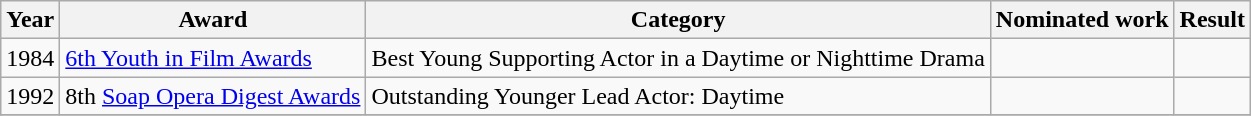<table class="wikitable">
<tr>
<th>Year</th>
<th>Award</th>
<th>Category</th>
<th>Nominated work</th>
<th>Result</th>
</tr>
<tr>
<td>1984</td>
<td><a href='#'>6th Youth in Film Awards</a></td>
<td>Best Young Supporting Actor in a Daytime or Nighttime Drama</td>
<td></td>
<td></td>
</tr>
<tr>
<td>1992</td>
<td>8th <a href='#'>Soap Opera Digest Awards</a></td>
<td>Outstanding Younger Lead Actor: Daytime</td>
<td></td>
<td></td>
</tr>
<tr>
</tr>
</table>
